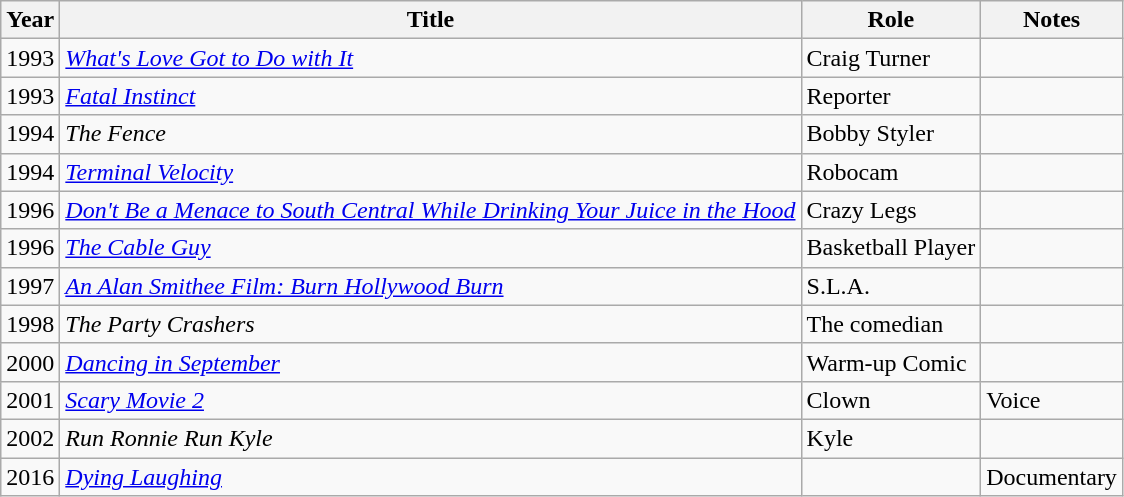<table class="wikitable sortable">
<tr>
<th>Year</th>
<th>Title</th>
<th>Role</th>
<th>Notes</th>
</tr>
<tr>
<td>1993</td>
<td><a href='#'><em>What's Love Got to Do with It</em></a></td>
<td>Craig Turner</td>
<td></td>
</tr>
<tr>
<td>1993</td>
<td><em><a href='#'>Fatal Instinct</a></em></td>
<td>Reporter</td>
<td></td>
</tr>
<tr>
<td>1994</td>
<td><em>The Fence</em></td>
<td>Bobby Styler</td>
<td></td>
</tr>
<tr>
<td>1994</td>
<td><a href='#'><em>Terminal Velocity</em></a></td>
<td>Robocam</td>
<td></td>
</tr>
<tr>
<td>1996</td>
<td><em><a href='#'>Don't Be a Menace to South Central While Drinking Your Juice in the Hood</a></em></td>
<td>Crazy Legs</td>
<td></td>
</tr>
<tr>
<td>1996</td>
<td><em><a href='#'>The Cable Guy</a></em></td>
<td>Basketball Player</td>
<td></td>
</tr>
<tr>
<td>1997</td>
<td><em><a href='#'>An Alan Smithee Film: Burn Hollywood Burn</a></em></td>
<td>S.L.A.</td>
<td></td>
</tr>
<tr>
<td>1998</td>
<td><em>The Party Crashers</em></td>
<td>The comedian</td>
<td></td>
</tr>
<tr>
<td>2000</td>
<td><em><a href='#'>Dancing in September</a></em></td>
<td>Warm-up Comic</td>
<td></td>
</tr>
<tr>
<td>2001</td>
<td><em><a href='#'>Scary Movie 2</a></em></td>
<td>Clown</td>
<td>Voice</td>
</tr>
<tr>
<td>2002</td>
<td><em>Run Ronnie Run Kyle</em></td>
<td>Kyle</td>
<td></td>
</tr>
<tr>
<td>2016</td>
<td><em><a href='#'>Dying Laughing</a></em></td>
<td></td>
<td>Documentary</td>
</tr>
</table>
